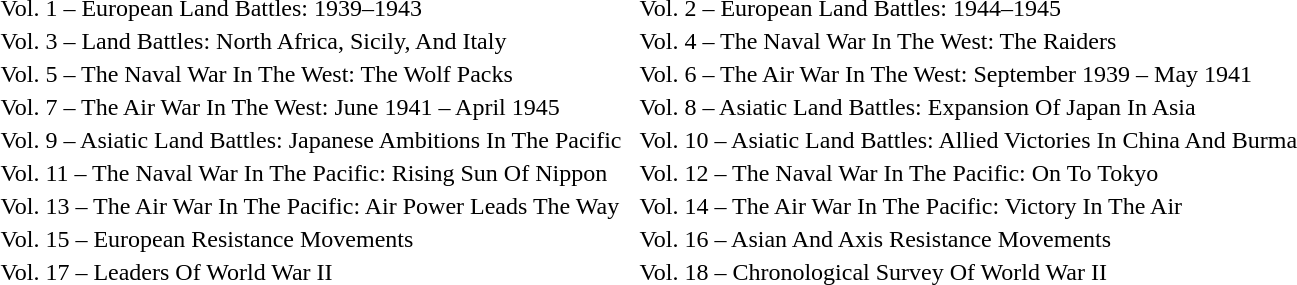<table align="left">
<tr>
<td>Vol. 1 – European Land Battles: 1939–1943</td>
<td>Vol. 2 – European Land Battles: 1944–1945</td>
</tr>
<tr>
<td>Vol. 3 – Land Battles: North Africa, Sicily, And Italy</td>
<td>Vol. 4 – The Naval War In The West: The Raiders</td>
</tr>
<tr>
<td>Vol. 5 – The Naval War In The West: The Wolf Packs</td>
<td>Vol. 6 – The Air War In The West: September 1939 – May 1941</td>
</tr>
<tr>
<td>Vol. 7 – The Air War In The West: June 1941 – April 1945</td>
<td>Vol. 8 – Asiatic Land Battles: Expansion Of Japan In Asia</td>
</tr>
<tr>
<td>Vol. 9 – Asiatic Land Battles: Japanese Ambitions In The Pacific  </td>
<td>Vol. 10 – Asiatic Land Battles: Allied Victories In China And Burma</td>
</tr>
<tr>
<td>Vol. 11 – The Naval War In The Pacific: Rising Sun Of Nippon</td>
<td>Vol. 12 – The Naval War In The Pacific: On To Tokyo</td>
</tr>
<tr>
<td>Vol. 13 – The Air War In The Pacific: Air Power Leads The Way</td>
<td>Vol. 14 – The Air War In The Pacific: Victory In The Air</td>
</tr>
<tr>
<td>Vol. 15 – European Resistance Movements</td>
<td>Vol. 16 – Asian And Axis Resistance Movements</td>
</tr>
<tr>
<td>Vol. 17 – Leaders Of World War II</td>
<td>Vol. 18 – Chronological Survey Of World War II</td>
</tr>
</table>
